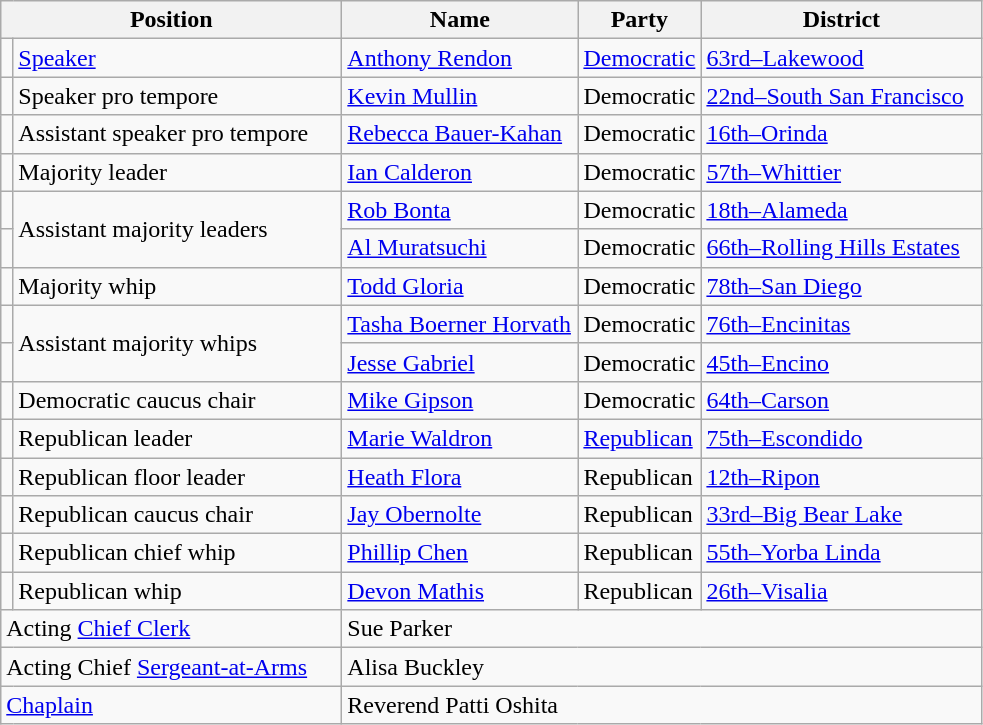<table class="wikitable" style="font-size:100%">
<tr>
<th scope="col" colspan="2" width="220">Position</th>
<th scope="col" width="150">Name</th>
<th scope="col" width="70">Party</th>
<th scope="col" width="180">District</th>
</tr>
<tr>
<td></td>
<td><a href='#'>Speaker</a></td>
<td><a href='#'>Anthony Rendon</a></td>
<td><a href='#'>Democratic</a></td>
<td><a href='#'>63rd–Lakewood</a></td>
</tr>
<tr>
<td></td>
<td>Speaker pro tempore</td>
<td><a href='#'>Kevin Mullin</a></td>
<td>Democratic</td>
<td><a href='#'>22nd–South San Francisco</a></td>
</tr>
<tr>
<td></td>
<td>Assistant speaker pro tempore</td>
<td><a href='#'>Rebecca Bauer-Kahan</a></td>
<td>Democratic</td>
<td><a href='#'>16th–Orinda</a></td>
</tr>
<tr>
<td></td>
<td>Majority leader</td>
<td><a href='#'>Ian Calderon</a></td>
<td>Democratic</td>
<td><a href='#'>57th–Whittier</a></td>
</tr>
<tr>
<td></td>
<td rowspan="2">Assistant majority leaders</td>
<td><a href='#'>Rob Bonta</a></td>
<td>Democratic</td>
<td><a href='#'>18th–Alameda</a></td>
</tr>
<tr>
<td></td>
<td><a href='#'>Al Muratsuchi</a></td>
<td>Democratic</td>
<td><a href='#'>66th–Rolling Hills Estates</a></td>
</tr>
<tr>
<td></td>
<td>Majority whip</td>
<td><a href='#'>Todd Gloria</a></td>
<td>Democratic</td>
<td><a href='#'>78th–San Diego</a></td>
</tr>
<tr>
<td></td>
<td rowspan="2">Assistant majority whips</td>
<td><a href='#'>Tasha Boerner Horvath</a></td>
<td>Democratic</td>
<td><a href='#'>76th–Encinitas</a></td>
</tr>
<tr>
<td></td>
<td><a href='#'>Jesse Gabriel</a></td>
<td>Democratic</td>
<td><a href='#'>45th–Encino</a></td>
</tr>
<tr>
<td></td>
<td>Democratic caucus chair</td>
<td><a href='#'>Mike Gipson</a></td>
<td>Democratic</td>
<td><a href='#'>64th–Carson</a></td>
</tr>
<tr>
<td></td>
<td>Republican leader</td>
<td><a href='#'>Marie Waldron</a></td>
<td><a href='#'>Republican</a></td>
<td><a href='#'>75th–Escondido</a></td>
</tr>
<tr>
<td></td>
<td>Republican floor leader</td>
<td><a href='#'>Heath Flora</a></td>
<td>Republican</td>
<td><a href='#'>12th–Ripon</a></td>
</tr>
<tr>
<td></td>
<td>Republican caucus chair</td>
<td><a href='#'>Jay Obernolte</a></td>
<td>Republican</td>
<td><a href='#'>33rd–Big Bear Lake</a></td>
</tr>
<tr>
<td></td>
<td>Republican chief whip</td>
<td><a href='#'>Phillip Chen</a></td>
<td>Republican</td>
<td><a href='#'>55th–Yorba Linda</a></td>
</tr>
<tr>
<td></td>
<td>Republican whip</td>
<td><a href='#'>Devon Mathis</a></td>
<td>Republican</td>
<td><a href='#'>26th–Visalia</a></td>
</tr>
<tr>
<td scope="row" colspan="2">Acting <a href='#'>Chief Clerk</a></td>
<td colspan="3">Sue Parker</td>
</tr>
<tr>
<td scope="row" colspan="2">Acting Chief <a href='#'>Sergeant-at-Arms</a></td>
<td colspan="3">Alisa Buckley</td>
</tr>
<tr>
<td scope="row" colspan="2"><a href='#'>Chaplain</a></td>
<td colspan="3">Reverend Patti Oshita</td>
</tr>
</table>
